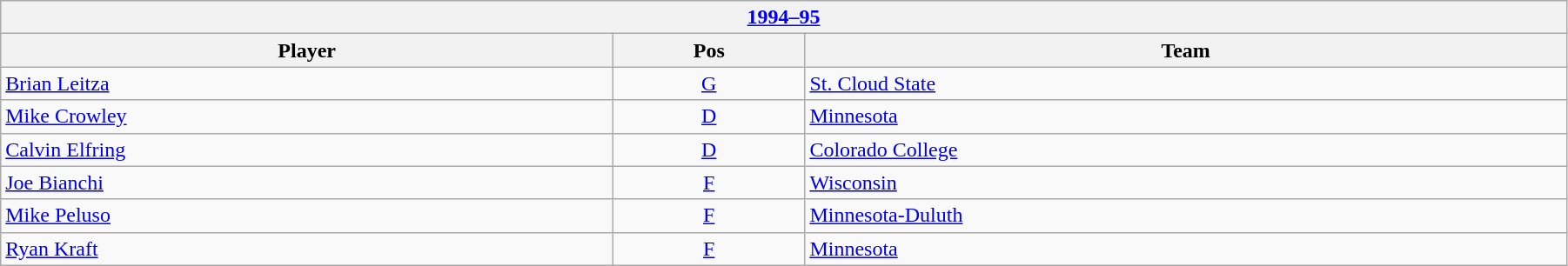<table class="wikitable" width=95%>
<tr>
<th colspan=3><a href='#'>1994–95</a></th>
</tr>
<tr>
<th>Player</th>
<th>Pos</th>
<th>Team</th>
</tr>
<tr>
<td><a href='#'>Brian Leitza</a></td>
<td align=center><a href='#'>G</a></td>
<td><a href='#'>St. Cloud State</a></td>
</tr>
<tr>
<td><a href='#'>Mike Crowley</a></td>
<td align=center><a href='#'>D</a></td>
<td><a href='#'>Minnesota</a></td>
</tr>
<tr>
<td><a href='#'>Calvin Elfring</a></td>
<td align=center><a href='#'>D</a></td>
<td><a href='#'>Colorado College</a></td>
</tr>
<tr>
<td><a href='#'>Joe Bianchi</a></td>
<td align=center><a href='#'>F</a></td>
<td><a href='#'>Wisconsin</a></td>
</tr>
<tr>
<td><a href='#'>Mike Peluso</a></td>
<td align=center><a href='#'>F</a></td>
<td><a href='#'>Minnesota-Duluth</a></td>
</tr>
<tr>
<td><a href='#'>Ryan Kraft</a></td>
<td align=center><a href='#'>F</a></td>
<td><a href='#'>Minnesota</a></td>
</tr>
</table>
